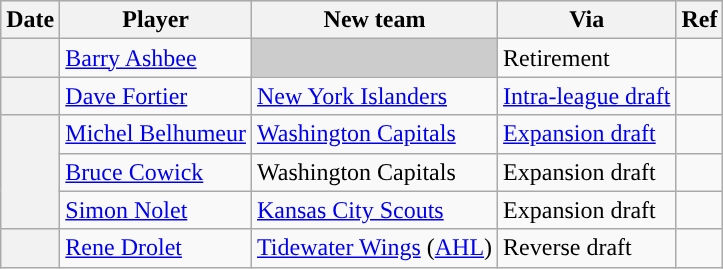<table class="wikitable plainrowheaders">
<tr style="background:#ddd; text-align:center;">
<th>Date</th>
<th>Player</th>
<th>New team</th>
<th>Via</th>
<th>Ref</th>
</tr>
<tr>
<th scope="row"></th>
<td><a href='#'>Barry Ashbee</a></td>
<td style="background:#ccc"></td>
<td>Retirement</td>
<td></td>
</tr>
<tr>
<th scope="row"></th>
<td><a href='#'>Dave Fortier</a></td>
<td><a href='#'>New York Islanders</a></td>
<td><a href='#'>Intra-league draft</a></td>
<td></td>
</tr>
<tr>
<th scope="row" rowspan="3"></th>
<td><a href='#'>Michel Belhumeur</a></td>
<td><a href='#'>Washington Capitals</a></td>
<td><a href='#'>Expansion draft</a></td>
<td></td>
</tr>
<tr>
<td><a href='#'>Bruce Cowick</a></td>
<td>Washington Capitals</td>
<td>Expansion draft</td>
<td></td>
</tr>
<tr>
<td><a href='#'>Simon Nolet</a></td>
<td><a href='#'>Kansas City Scouts</a></td>
<td>Expansion draft</td>
<td></td>
</tr>
<tr>
<th scope="row"></th>
<td><a href='#'>Rene Drolet</a></td>
<td><a href='#'>Tidewater Wings</a> (<a href='#'>AHL</a>)</td>
<td>Reverse draft</td>
<td></td>
</tr>
</table>
